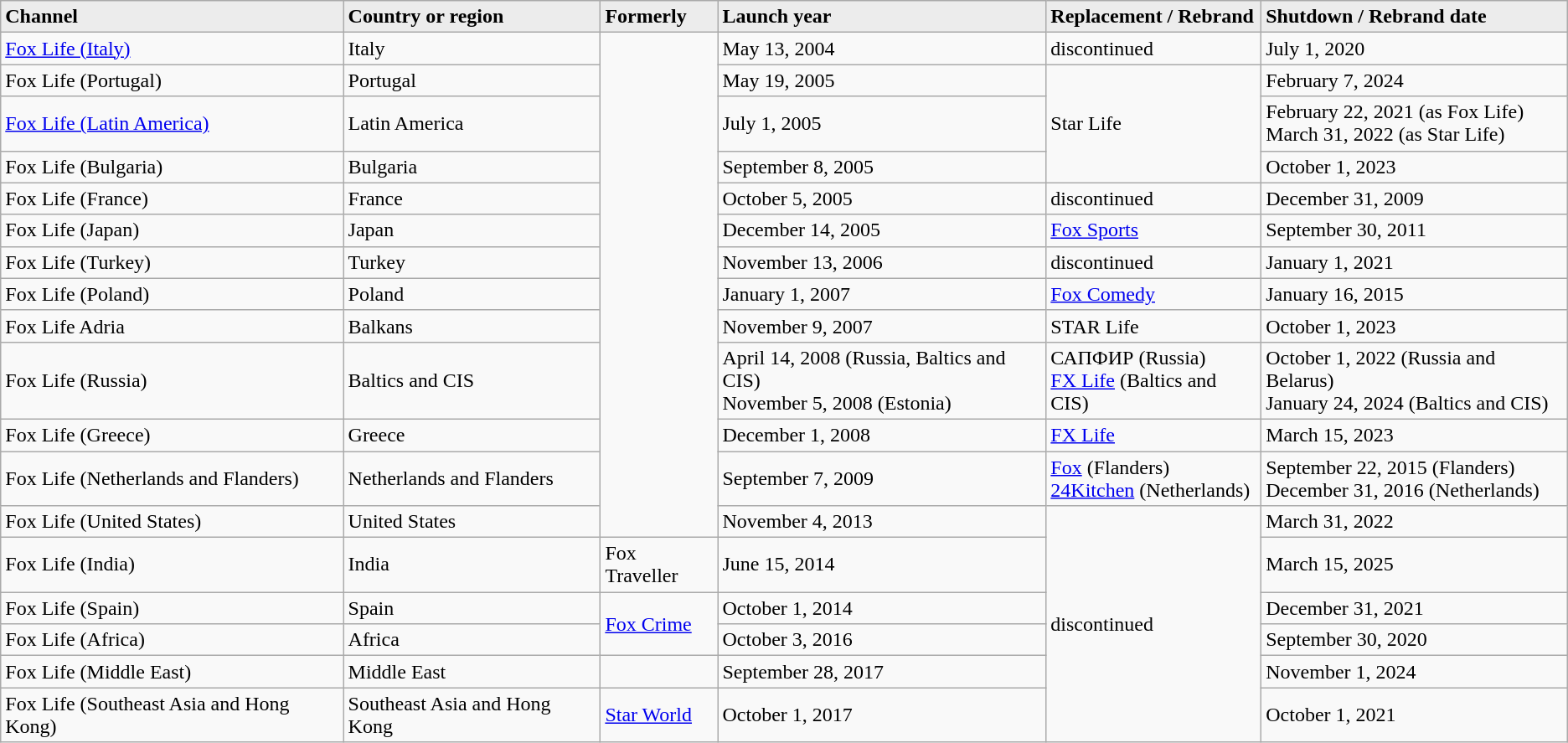<table class="sortable wikitable">
<tr bgcolor="#ececec">
<td><strong>Channel</strong></td>
<td><strong>Country or region</strong></td>
<td><strong>Formerly</strong></td>
<td><strong>Launch year</strong></td>
<td><strong>Replacement / Rebrand</strong></td>
<td><strong>Shutdown / Rebrand date</strong></td>
</tr>
<tr>
<td><a href='#'>Fox Life (Italy)</a></td>
<td>Italy</td>
<td rowspan="13"></td>
<td>May 13, 2004</td>
<td>discontinued</td>
<td>July 1, 2020</td>
</tr>
<tr>
<td>Fox Life (Portugal)</td>
<td>Portugal</td>
<td>May 19, 2005</td>
<td rowspan="3">Star Life</td>
<td>February 7, 2024</td>
</tr>
<tr>
<td><a href='#'>Fox Life (Latin America)</a></td>
<td>Latin America</td>
<td>July 1, 2005</td>
<td>February 22, 2021 (as Fox Life)<br>March 31, 2022 (as Star Life)</td>
</tr>
<tr>
<td>Fox Life (Bulgaria)</td>
<td>Bulgaria</td>
<td>September 8, 2005</td>
<td>October 1, 2023</td>
</tr>
<tr>
<td>Fox Life (France)</td>
<td>France</td>
<td>October 5, 2005</td>
<td>discontinued</td>
<td>December 31, 2009</td>
</tr>
<tr>
<td>Fox Life (Japan)</td>
<td>Japan</td>
<td>December 14, 2005</td>
<td><a href='#'>Fox Sports</a></td>
<td>September 30, 2011</td>
</tr>
<tr>
<td>Fox Life (Turkey)</td>
<td>Turkey</td>
<td>November 13, 2006</td>
<td>discontinued</td>
<td>January 1, 2021</td>
</tr>
<tr>
<td>Fox Life (Poland)</td>
<td>Poland</td>
<td>January 1, 2007</td>
<td><a href='#'>Fox Comedy</a></td>
<td>January 16, 2015</td>
</tr>
<tr>
<td>Fox Life Adria</td>
<td>Balkans</td>
<td>November 9, 2007</td>
<td>STAR Life</td>
<td>October 1, 2023</td>
</tr>
<tr>
<td>Fox Life (Russia)</td>
<td>Baltics and CIS</td>
<td>April 14, 2008 (Russia, Baltics and CIS)<br>November 5, 2008 (Estonia)</td>
<td>САПФИР (Russia)<br><a href='#'>FX Life</a> (Baltics and CIS)</td>
<td>October 1, 2022 (Russia and Belarus)<br> January 24, 2024 (Baltics and CIS)</td>
</tr>
<tr>
<td>Fox Life (Greece)</td>
<td>Greece</td>
<td>December 1, 2008</td>
<td><a href='#'>FX Life</a></td>
<td>March 15, 2023</td>
</tr>
<tr>
<td>Fox Life (Netherlands and Flanders)</td>
<td>Netherlands and Flanders</td>
<td>September 7, 2009</td>
<td><a href='#'>Fox</a> (Flanders)<br><a href='#'>24Kitchen</a> (Netherlands)</td>
<td>September 22, 2015 (Flanders)<br>December 31, 2016 (Netherlands)</td>
</tr>
<tr>
<td>Fox Life (United States)</td>
<td>United States</td>
<td>November 4, 2013</td>
<td rowspan="6">discontinued</td>
<td>March 31, 2022</td>
</tr>
<tr>
<td>Fox Life (India)</td>
<td>India</td>
<td>Fox Traveller</td>
<td>June 15, 2014</td>
<td>March 15, 2025</td>
</tr>
<tr>
<td>Fox Life (Spain)</td>
<td>Spain</td>
<td rowspan="2"><a href='#'>Fox Crime</a></td>
<td>October 1, 2014</td>
<td>December 31, 2021</td>
</tr>
<tr>
<td>Fox Life (Africa)</td>
<td>Africa</td>
<td>October 3, 2016</td>
<td>September 30, 2020</td>
</tr>
<tr>
<td>Fox Life (Middle East)</td>
<td>Middle East</td>
<td></td>
<td>September 28, 2017</td>
<td>November 1, 2024</td>
</tr>
<tr>
<td>Fox Life (Southeast Asia and Hong Kong)</td>
<td>Southeast Asia and Hong Kong</td>
<td><a href='#'>Star World</a></td>
<td>October 1, 2017</td>
<td>October 1, 2021</td>
</tr>
</table>
